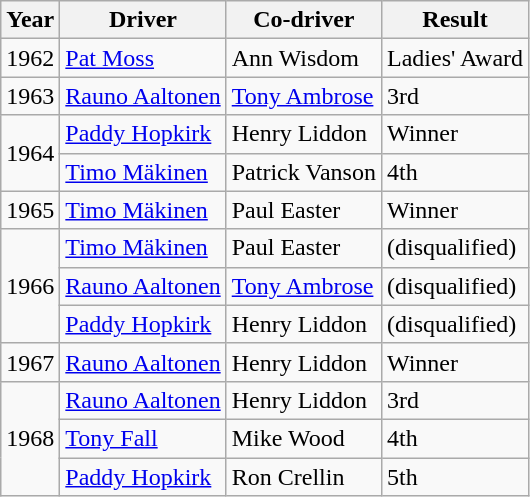<table class="wikitable">
<tr>
<th>Year</th>
<th>Driver</th>
<th>Co-driver</th>
<th>Result</th>
</tr>
<tr>
<td>1962</td>
<td><a href='#'>Pat Moss</a></td>
<td>Ann Wisdom</td>
<td>Ladies' Award</td>
</tr>
<tr>
<td>1963</td>
<td><a href='#'>Rauno Aaltonen</a></td>
<td><a href='#'>Tony Ambrose</a></td>
<td>3rd</td>
</tr>
<tr>
<td rowspan="2">1964</td>
<td><a href='#'>Paddy Hopkirk</a></td>
<td>Henry Liddon</td>
<td>Winner</td>
</tr>
<tr>
<td><a href='#'>Timo Mäkinen</a></td>
<td>Patrick Vanson</td>
<td>4th</td>
</tr>
<tr>
<td>1965</td>
<td><a href='#'>Timo Mäkinen</a></td>
<td>Paul Easter</td>
<td>Winner</td>
</tr>
<tr>
<td rowspan="3">1966</td>
<td><a href='#'>Timo Mäkinen</a></td>
<td>Paul Easter</td>
<td>(disqualified)</td>
</tr>
<tr>
<td><a href='#'>Rauno Aaltonen</a></td>
<td><a href='#'>Tony Ambrose</a></td>
<td>(disqualified)</td>
</tr>
<tr>
<td><a href='#'>Paddy Hopkirk</a></td>
<td>Henry Liddon</td>
<td>(disqualified)</td>
</tr>
<tr>
<td>1967</td>
<td><a href='#'>Rauno Aaltonen</a></td>
<td>Henry Liddon</td>
<td>Winner</td>
</tr>
<tr>
<td rowspan="3">1968</td>
<td><a href='#'>Rauno Aaltonen</a></td>
<td>Henry Liddon</td>
<td>3rd</td>
</tr>
<tr>
<td><a href='#'>Tony Fall</a></td>
<td>Mike Wood</td>
<td>4th</td>
</tr>
<tr>
<td><a href='#'>Paddy Hopkirk</a></td>
<td>Ron Crellin</td>
<td>5th</td>
</tr>
</table>
